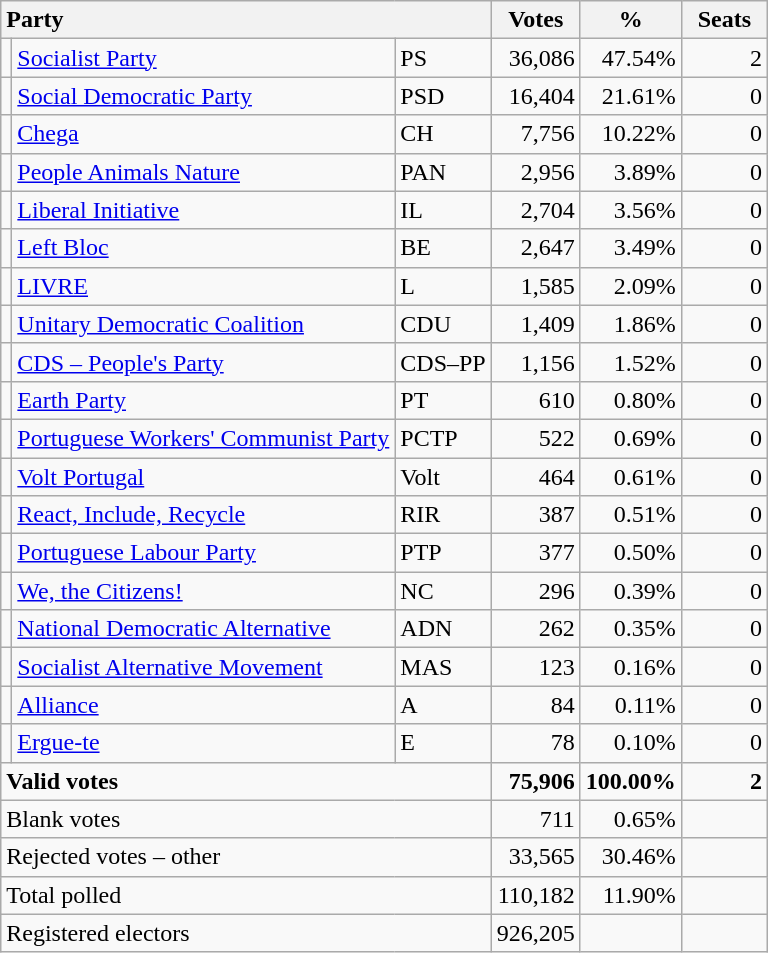<table class="wikitable" border="1" style="text-align:right;">
<tr>
<th style="text-align:left;" colspan=3>Party</th>
<th align=center width="50">Votes</th>
<th align=center width="50">%</th>
<th align=center width="50">Seats</th>
</tr>
<tr>
<td></td>
<td align=left><a href='#'>Socialist Party</a></td>
<td align=left>PS</td>
<td>36,086</td>
<td>47.54%</td>
<td>2</td>
</tr>
<tr>
<td></td>
<td align=left><a href='#'>Social Democratic Party</a></td>
<td align=left>PSD</td>
<td>16,404</td>
<td>21.61%</td>
<td>0</td>
</tr>
<tr>
<td></td>
<td align=left><a href='#'>Chega</a></td>
<td align=left>CH</td>
<td>7,756</td>
<td>10.22%</td>
<td>0</td>
</tr>
<tr>
<td></td>
<td align=left><a href='#'>People Animals Nature</a></td>
<td align=left>PAN</td>
<td>2,956</td>
<td>3.89%</td>
<td>0</td>
</tr>
<tr>
<td></td>
<td align=left><a href='#'>Liberal Initiative</a></td>
<td align=left>IL</td>
<td>2,704</td>
<td>3.56%</td>
<td>0</td>
</tr>
<tr>
<td></td>
<td align=left><a href='#'>Left Bloc</a></td>
<td align=left>BE</td>
<td>2,647</td>
<td>3.49%</td>
<td>0</td>
</tr>
<tr>
<td></td>
<td align=left><a href='#'>LIVRE</a></td>
<td align=left>L</td>
<td>1,585</td>
<td>2.09%</td>
<td>0</td>
</tr>
<tr>
<td></td>
<td align=left style="white-space: nowrap;"><a href='#'>Unitary Democratic Coalition</a></td>
<td align=left>CDU</td>
<td>1,409</td>
<td>1.86%</td>
<td>0</td>
</tr>
<tr>
<td></td>
<td align=left><a href='#'>CDS – People's Party</a></td>
<td align=left style="white-space: nowrap;">CDS–PP</td>
<td>1,156</td>
<td>1.52%</td>
<td>0</td>
</tr>
<tr>
<td></td>
<td align=left><a href='#'>Earth Party</a></td>
<td align=left>PT</td>
<td>610</td>
<td>0.80%</td>
<td>0</td>
</tr>
<tr>
<td></td>
<td align=left><a href='#'>Portuguese Workers' Communist Party</a></td>
<td align=left>PCTP</td>
<td>522</td>
<td>0.69%</td>
<td>0</td>
</tr>
<tr>
<td></td>
<td align=left><a href='#'>Volt Portugal</a></td>
<td align=left>Volt</td>
<td>464</td>
<td>0.61%</td>
<td>0</td>
</tr>
<tr>
<td></td>
<td align=left><a href='#'>React, Include, Recycle</a></td>
<td align=left>RIR</td>
<td>387</td>
<td>0.51%</td>
<td>0</td>
</tr>
<tr>
<td></td>
<td align=left><a href='#'>Portuguese Labour Party</a></td>
<td align=left>PTP</td>
<td>377</td>
<td>0.50%</td>
<td>0</td>
</tr>
<tr>
<td></td>
<td align=left><a href='#'>We, the Citizens!</a></td>
<td align=left>NC</td>
<td>296</td>
<td>0.39%</td>
<td>0</td>
</tr>
<tr>
<td></td>
<td align=left><a href='#'>National Democratic Alternative</a></td>
<td align=left>ADN</td>
<td>262</td>
<td>0.35%</td>
<td>0</td>
</tr>
<tr>
<td></td>
<td align=left><a href='#'>Socialist Alternative Movement</a></td>
<td align=left>MAS</td>
<td>123</td>
<td>0.16%</td>
<td>0</td>
</tr>
<tr>
<td></td>
<td align=left><a href='#'>Alliance</a></td>
<td align=left>A</td>
<td>84</td>
<td>0.11%</td>
<td>0</td>
</tr>
<tr>
<td></td>
<td align=left><a href='#'>Ergue-te</a></td>
<td align=left>E</td>
<td>78</td>
<td>0.10%</td>
<td>0</td>
</tr>
<tr style="font-weight:bold">
<td align=left colspan=3>Valid votes</td>
<td>75,906</td>
<td>100.00%</td>
<td>2</td>
</tr>
<tr>
<td align=left colspan=3>Blank votes</td>
<td>711</td>
<td>0.65%</td>
<td></td>
</tr>
<tr>
<td align=left colspan=3>Rejected votes – other</td>
<td>33,565</td>
<td>30.46%</td>
<td></td>
</tr>
<tr>
<td align=left colspan=3>Total polled</td>
<td>110,182</td>
<td>11.90%</td>
<td></td>
</tr>
<tr>
<td align=left colspan=3>Registered electors</td>
<td>926,205</td>
<td></td>
<td></td>
</tr>
</table>
